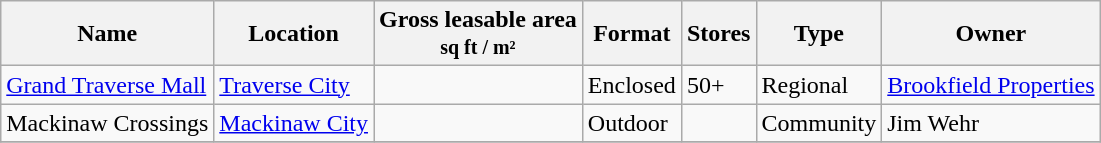<table class="wikitable sortable">
<tr>
<th>Name</th>
<th>Location</th>
<th class="unsortable">Gross leasable area<br><small>sq ft / m²</small></th>
<th class="unsortable">Format</th>
<th>Stores</th>
<th class="unsortable">Type</th>
<th class="unsortable">Owner</th>
</tr>
<tr>
<td><a href='#'>Grand Traverse Mall</a></td>
<td><a href='#'>Traverse City</a></td>
<td></td>
<td>Enclosed</td>
<td>50+</td>
<td>Regional</td>
<td><a href='#'>Brookfield Properties</a></td>
</tr>
<tr>
<td>Mackinaw Crossings</td>
<td><a href='#'>Mackinaw City</a></td>
<td></td>
<td>Outdoor</td>
<td></td>
<td>Community</td>
<td>Jim Wehr</td>
</tr>
<tr>
</tr>
</table>
